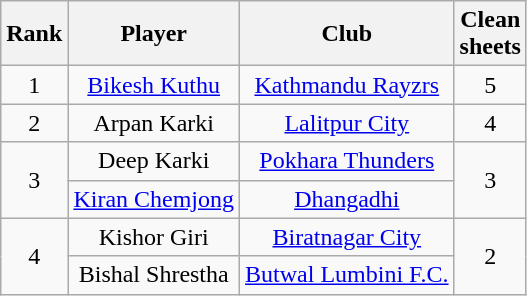<table class="wikitable" style="text-align:center">
<tr>
<th>Rank</th>
<th>Player</th>
<th>Club</th>
<th>Clean<br>sheets</th>
</tr>
<tr>
<td>1</td>
<td> <a href='#'>Bikesh Kuthu</a></td>
<td><a href='#'>Kathmandu Rayzrs</a></td>
<td>5</td>
</tr>
<tr>
<td>2</td>
<td> Arpan Karki</td>
<td><a href='#'>Lalitpur City</a></td>
<td>4</td>
</tr>
<tr>
<td rowspan="2">3</td>
<td> Deep Karki</td>
<td><a href='#'>Pokhara Thunders</a></td>
<td rowspan="2">3</td>
</tr>
<tr>
<td> <a href='#'>Kiran Chemjong</a></td>
<td><a href='#'>Dhangadhi</a></td>
</tr>
<tr>
<td rowspan="2">4</td>
<td> Kishor Giri</td>
<td><a href='#'>Biratnagar City</a></td>
<td rowspan="2">2</td>
</tr>
<tr>
<td> Bishal Shrestha</td>
<td><a href='#'>Butwal Lumbini F.C.</a></td>
</tr>
</table>
